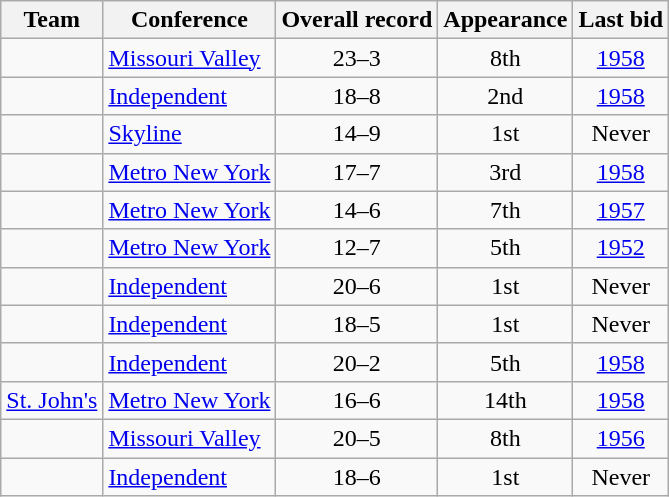<table class="wikitable sortable" style="text-align: center;">
<tr>
<th>Team</th>
<th>Conference</th>
<th data-sort-type="number">Overall record</th>
<th data-sort-type="number">Appearance</th>
<th>Last bid</th>
</tr>
<tr>
<td align=left></td>
<td align=left><a href='#'>Missouri Valley</a></td>
<td>23–3</td>
<td>8th</td>
<td><a href='#'>1958</a></td>
</tr>
<tr>
<td align=left></td>
<td align=left><a href='#'>Independent</a></td>
<td>18–8</td>
<td>2nd</td>
<td><a href='#'>1958</a></td>
</tr>
<tr>
<td align=left></td>
<td align=left><a href='#'>Skyline</a></td>
<td>14–9</td>
<td>1st</td>
<td>Never</td>
</tr>
<tr>
<td align=left></td>
<td align=left><a href='#'>Metro New York</a></td>
<td>17–7</td>
<td>3rd</td>
<td><a href='#'>1958</a></td>
</tr>
<tr>
<td align=left></td>
<td align=left><a href='#'>Metro New York</a></td>
<td>14–6</td>
<td>7th</td>
<td><a href='#'>1957</a></td>
</tr>
<tr>
<td align=left></td>
<td align=left><a href='#'>Metro New York</a></td>
<td>12–7</td>
<td>5th</td>
<td><a href='#'>1952</a></td>
</tr>
<tr>
<td align=left></td>
<td align=left><a href='#'>Independent</a></td>
<td>20–6</td>
<td>1st</td>
<td>Never</td>
</tr>
<tr>
<td align=left></td>
<td align=left><a href='#'>Independent</a></td>
<td>18–5</td>
<td>1st</td>
<td>Never</td>
</tr>
<tr>
<td align=left></td>
<td align=left><a href='#'>Independent</a></td>
<td>20–2</td>
<td>5th</td>
<td><a href='#'>1958</a></td>
</tr>
<tr>
<td align=left><a href='#'>St. John's</a></td>
<td align=left><a href='#'>Metro New York</a></td>
<td>16–6</td>
<td>14th</td>
<td><a href='#'>1958</a></td>
</tr>
<tr>
<td align=left></td>
<td align=left><a href='#'>Missouri Valley</a></td>
<td>20–5</td>
<td>8th</td>
<td><a href='#'>1956</a></td>
</tr>
<tr>
<td align=left></td>
<td align=left><a href='#'>Independent</a></td>
<td>18–6</td>
<td>1st</td>
<td>Never</td>
</tr>
</table>
